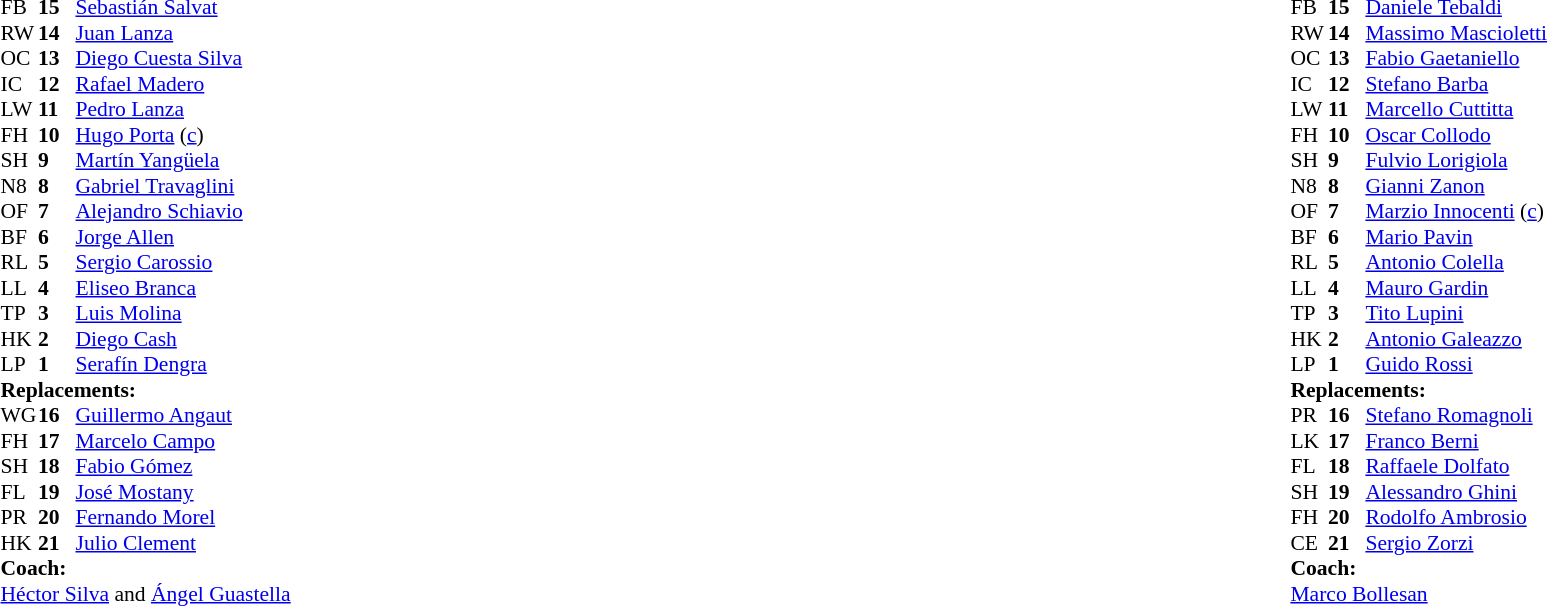<table width="100%">
<tr>
<td valign="top" width="50%"><br><table style="font-size:90%" cellspacing="0" cellpadding="0">
<tr>
<th width="25"></th>
<th width="25"></th>
</tr>
<tr>
<td>FB</td>
<td><strong>15</strong></td>
<td><a href='#'>Sebastián Salvat</a></td>
</tr>
<tr>
<td>RW</td>
<td><strong>14</strong></td>
<td><a href='#'>Juan Lanza</a></td>
</tr>
<tr>
<td>OC</td>
<td><strong>13</strong></td>
<td><a href='#'>Diego Cuesta Silva</a></td>
</tr>
<tr>
<td>IC</td>
<td><strong>12</strong></td>
<td><a href='#'>Rafael Madero</a></td>
</tr>
<tr>
<td>LW</td>
<td><strong>11</strong></td>
<td><a href='#'>Pedro Lanza</a></td>
</tr>
<tr>
<td>FH</td>
<td><strong>10</strong></td>
<td><a href='#'>Hugo Porta</a> (<a href='#'>c</a>)</td>
</tr>
<tr>
<td>SH</td>
<td><strong>9</strong></td>
<td><a href='#'>Martín Yangüela</a></td>
<td></td>
<td></td>
</tr>
<tr>
<td>N8</td>
<td><strong>8</strong></td>
<td><a href='#'>Gabriel Travaglini</a></td>
</tr>
<tr>
<td>OF</td>
<td><strong>7</strong></td>
<td><a href='#'>Alejandro Schiavio</a></td>
</tr>
<tr>
<td>BF</td>
<td><strong>6</strong></td>
<td><a href='#'>Jorge Allen</a></td>
</tr>
<tr>
<td>RL</td>
<td><strong>5</strong></td>
<td><a href='#'>Sergio Carossio</a></td>
</tr>
<tr>
<td>LL</td>
<td><strong>4</strong></td>
<td><a href='#'>Eliseo Branca</a></td>
</tr>
<tr>
<td>TP</td>
<td><strong>3</strong></td>
<td><a href='#'>Luis Molina</a></td>
</tr>
<tr>
<td>HK</td>
<td><strong>2</strong></td>
<td><a href='#'>Diego Cash</a></td>
</tr>
<tr>
<td>LP</td>
<td><strong>1</strong></td>
<td><a href='#'>Serafín Dengra</a></td>
</tr>
<tr>
<td colspan=3><strong>Replacements:</strong></td>
</tr>
<tr>
<td>WG</td>
<td><strong>16</strong></td>
<td><a href='#'>Guillermo Angaut</a></td>
</tr>
<tr>
<td>FH</td>
<td><strong>17</strong></td>
<td><a href='#'>Marcelo Campo</a></td>
</tr>
<tr>
<td>SH</td>
<td><strong>18</strong></td>
<td><a href='#'>Fabio Gómez</a></td>
<td></td>
<td></td>
</tr>
<tr>
<td>FL</td>
<td><strong>19</strong></td>
<td><a href='#'>José Mostany</a></td>
</tr>
<tr>
<td>PR</td>
<td><strong>20</strong></td>
<td><a href='#'>Fernando Morel</a></td>
</tr>
<tr>
<td>HK</td>
<td><strong>21</strong></td>
<td><a href='#'>Julio Clement</a></td>
</tr>
<tr>
<td colspan=3><strong>Coach:</strong></td>
</tr>
<tr>
<td colspan="4"> <a href='#'>Héctor Silva</a> and <a href='#'>Ángel Guastella</a></td>
</tr>
</table>
</td>
<td valign="top"></td>
<td valign="top" width="50%"><br><table style="font-size:90%" cellspacing="0" cellpadding="0" align="center">
<tr>
<th width="25"></th>
<th width="25"></th>
</tr>
<tr>
<td>FB</td>
<td><strong>15</strong></td>
<td><a href='#'>Daniele Tebaldi</a></td>
</tr>
<tr>
<td>RW</td>
<td><strong>14</strong></td>
<td><a href='#'>Massimo Mascioletti</a></td>
</tr>
<tr>
<td>OC</td>
<td><strong>13</strong></td>
<td><a href='#'>Fabio Gaetaniello</a></td>
</tr>
<tr>
<td>IC</td>
<td><strong>12</strong></td>
<td><a href='#'>Stefano Barba</a></td>
</tr>
<tr>
<td>LW</td>
<td><strong>11</strong></td>
<td><a href='#'>Marcello Cuttitta</a></td>
</tr>
<tr>
<td>FH</td>
<td><strong>10</strong></td>
<td><a href='#'>Oscar Collodo</a></td>
</tr>
<tr>
<td>SH</td>
<td><strong>9</strong></td>
<td><a href='#'>Fulvio Lorigiola</a></td>
</tr>
<tr>
<td>N8</td>
<td><strong>8</strong></td>
<td><a href='#'>Gianni Zanon</a></td>
</tr>
<tr>
<td>OF</td>
<td><strong>7</strong></td>
<td><a href='#'>Marzio Innocenti</a> (<a href='#'>c</a>)</td>
</tr>
<tr>
<td>BF</td>
<td><strong>6</strong></td>
<td><a href='#'>Mario Pavin</a></td>
</tr>
<tr>
<td>RL</td>
<td><strong>5</strong></td>
<td><a href='#'>Antonio Colella</a></td>
</tr>
<tr>
<td>LL</td>
<td><strong>4</strong></td>
<td><a href='#'>Mauro Gardin</a></td>
</tr>
<tr>
<td>TP</td>
<td><strong>3</strong></td>
<td><a href='#'>Tito Lupini</a></td>
</tr>
<tr>
<td>HK</td>
<td><strong>2</strong></td>
<td><a href='#'>Antonio Galeazzo</a></td>
</tr>
<tr>
<td>LP</td>
<td><strong>1</strong></td>
<td><a href='#'>Guido Rossi</a></td>
</tr>
<tr>
<td colspan=3><strong>Replacements:</strong></td>
</tr>
<tr>
<td>PR</td>
<td><strong>16</strong></td>
<td><a href='#'>Stefano Romagnoli</a></td>
</tr>
<tr>
<td>LK</td>
<td><strong>17</strong></td>
<td><a href='#'>Franco Berni</a></td>
</tr>
<tr>
<td>FL</td>
<td><strong>18</strong></td>
<td><a href='#'>Raffaele Dolfato</a></td>
</tr>
<tr>
<td>SH</td>
<td><strong>19</strong></td>
<td><a href='#'>Alessandro Ghini</a></td>
</tr>
<tr>
<td>FH</td>
<td><strong>20</strong></td>
<td><a href='#'>Rodolfo Ambrosio</a></td>
</tr>
<tr>
<td>CE</td>
<td><strong>21</strong></td>
<td><a href='#'>Sergio Zorzi</a></td>
</tr>
<tr>
<td colspan=3><strong>Coach:</strong></td>
</tr>
<tr>
<td colspan="4"> <a href='#'>Marco Bollesan</a></td>
</tr>
</table>
</td>
</tr>
</table>
